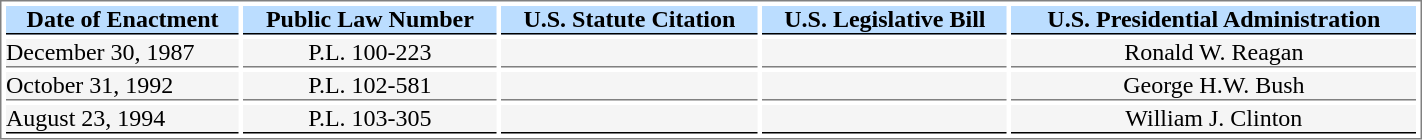<table style="border:1px solid gray; align:left; width:75%" cellspacing=3 cellpadding=0>
<tr style="font-weight:bold; text-align:center; background:#bbddff; color:black;">
<th style=" border-bottom:1.5px solid black">Date of Enactment</th>
<th style=" border-bottom:1.5px solid black">Public Law Number</th>
<th style=" border-bottom:1.5px solid black">U.S. Statute Citation</th>
<th style=" border-bottom:1.5px solid black">U.S. Legislative Bill</th>
<th style=" border-bottom:1.5px solid black">U.S. Presidential Administration</th>
</tr>
<tr>
<td style="border-bottom:1px solid gray; background:#F5F5F5;">December 30, 1987</td>
<td style="border-bottom:1px solid gray; background:#F5F5F5; text-align:center;">P.L. 100-223</td>
<td style="border-bottom:1px solid gray; background:#F5F5F5; text-align:center;"></td>
<td style="border-bottom:1px solid gray; background:#F5F5F5; text-align:center;"></td>
<td style="border-bottom:1px solid gray; background:#F5F5F5; text-align:center;">Ronald W. Reagan</td>
</tr>
<tr>
<td style="border-bottom:1px solid gray; background:#F5F5F5;">October 31, 1992</td>
<td style="border-bottom:1px solid gray; background:#F5F5F5; text-align:center;">P.L. 102-581</td>
<td style="border-bottom:1px solid gray; background:#F5F5F5; text-align:center;"></td>
<td style="border-bottom:1px solid gray; background:#F5F5F5; text-align:center;"></td>
<td style="border-bottom:1px solid gray; background:#F5F5F5; text-align:center;">George H.W. Bush</td>
</tr>
<tr>
<td style="border-bottom:1.5px solid black; background:#F5F5F5;">August 23, 1994</td>
<td style="border-bottom:1.5px solid black; background:#F5F5F5; text-align:center;">P.L. 103-305</td>
<td style="border-bottom:1.5px solid black; background:#F5F5F5; text-align:center;"></td>
<td style="border-bottom:1.5px solid black; background:#F5F5F5; text-align:center;"></td>
<td style="border-bottom:1.5px solid black; background:#F5F5F5; text-align:center;">William J. Clinton</td>
</tr>
</table>
